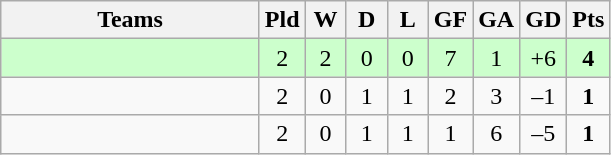<table class="wikitable" style="text-align: center;">
<tr>
<th width=165>Teams</th>
<th width=20>Pld</th>
<th width=20>W</th>
<th width=20>D</th>
<th width=20>L</th>
<th width=20>GF</th>
<th width=20>GA</th>
<th width=20>GD</th>
<th width=20>Pts</th>
</tr>
<tr align=center style="background:#ccffcc;">
<td style="text-align:left;"></td>
<td>2</td>
<td>2</td>
<td>0</td>
<td>0</td>
<td>7</td>
<td>1</td>
<td>+6</td>
<td><strong>4</strong></td>
</tr>
<tr align=center>
<td style="text-align:left;"></td>
<td>2</td>
<td>0</td>
<td>1</td>
<td>1</td>
<td>2</td>
<td>3</td>
<td>–1</td>
<td><strong>1</strong></td>
</tr>
<tr align=center>
<td style="text-align:left;"></td>
<td>2</td>
<td>0</td>
<td>1</td>
<td>1</td>
<td>1</td>
<td>6</td>
<td>–5</td>
<td><strong>1</strong></td>
</tr>
</table>
